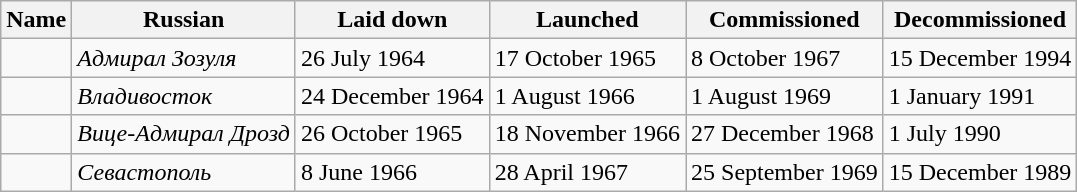<table class="wikitable">
<tr>
<th>Name</th>
<th>Russian</th>
<th>Laid down</th>
<th>Launched</th>
<th>Commissioned</th>
<th>Decommissioned</th>
</tr>
<tr>
<td></td>
<td><em>Адмирал Зозуля</em></td>
<td>26 July 1964</td>
<td>17 October 1965</td>
<td>8 October 1967</td>
<td>15 December 1994</td>
</tr>
<tr>
<td></td>
<td><em>Владивосток</em></td>
<td>24 December 1964</td>
<td>1 August 1966</td>
<td>1 August 1969</td>
<td>1 January 1991</td>
</tr>
<tr>
<td></td>
<td><em>Вице-Адмирал Дрозд</em></td>
<td>26 October 1965</td>
<td>18 November 1966</td>
<td>27 December 1968</td>
<td>1 July 1990</td>
</tr>
<tr>
<td></td>
<td><em>Севастополь</em></td>
<td>8 June 1966</td>
<td>28 April 1967</td>
<td>25 September 1969</td>
<td>15 December 1989</td>
</tr>
</table>
